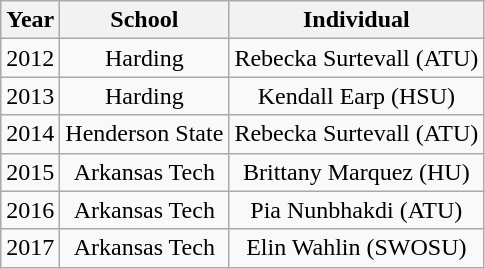<table class="wikitable" style=text-align:center>
<tr>
<th>Year</th>
<th>School</th>
<th>Individual</th>
</tr>
<tr>
<td>2012</td>
<td>Harding</td>
<td>Rebecka Surtevall (ATU)</td>
</tr>
<tr>
<td>2013</td>
<td>Harding</td>
<td>Kendall Earp (HSU)</td>
</tr>
<tr>
<td>2014</td>
<td>Henderson State</td>
<td>Rebecka Surtevall (ATU)</td>
</tr>
<tr>
<td>2015</td>
<td>Arkansas Tech</td>
<td>Brittany Marquez (HU)</td>
</tr>
<tr>
<td>2016</td>
<td>Arkansas Tech</td>
<td>Pia Nunbhakdi (ATU)</td>
</tr>
<tr>
<td>2017</td>
<td>Arkansas Tech</td>
<td>Elin Wahlin (SWOSU)</td>
</tr>
</table>
